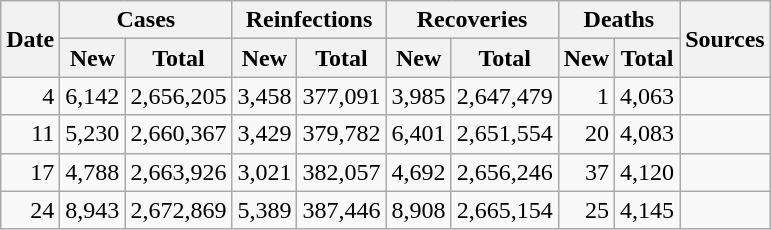<table class="wikitable sortable mw-collapsible mw-collapsed sticky-header-multi sort-under" style="text-align:right;">
<tr>
<th rowspan=2>Date</th>
<th colspan=2>Cases</th>
<th colspan=2>Reinfections</th>
<th colspan=2>Recoveries</th>
<th colspan=2>Deaths</th>
<th rowspan=2 class="unsortable">Sources</th>
</tr>
<tr>
<th>New</th>
<th>Total</th>
<th>New</th>
<th>Total</th>
<th>New</th>
<th>Total</th>
<th>New</th>
<th>Total</th>
</tr>
<tr>
<td>4</td>
<td>6,142</td>
<td>2,656,205</td>
<td>3,458</td>
<td>377,091</td>
<td>3,985</td>
<td>2,647,479</td>
<td>1</td>
<td>4,063</td>
<td></td>
</tr>
<tr>
<td>11</td>
<td>5,230</td>
<td>2,660,367</td>
<td>3,429</td>
<td>379,782</td>
<td>6,401</td>
<td>2,651,554</td>
<td>20</td>
<td>4,083</td>
<td></td>
</tr>
<tr>
<td>17</td>
<td>4,788</td>
<td>2,663,926</td>
<td>3,021</td>
<td>382,057</td>
<td>4,692</td>
<td>2,656,246</td>
<td>37</td>
<td>4,120</td>
<td></td>
</tr>
<tr>
<td>24</td>
<td>8,943</td>
<td>2,672,869</td>
<td>5,389</td>
<td>387,446</td>
<td>8,908</td>
<td>2,665,154</td>
<td>25</td>
<td>4,145</td>
<td></td>
</tr>
</table>
